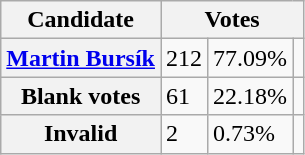<table class="wikitable">
<tr>
<th>Candidate</th>
<th colspan=3>Votes</th>
</tr>
<tr>
<th><a href='#'>Martin Bursík</a></th>
<td>212</td>
<td>77.09%</td>
<td></td>
</tr>
<tr>
<th>Blank votes</th>
<td>61</td>
<td>22.18%</td>
<td></td>
</tr>
<tr>
<th>Invalid</th>
<td>2</td>
<td>0.73%</td>
<td></td>
</tr>
</table>
